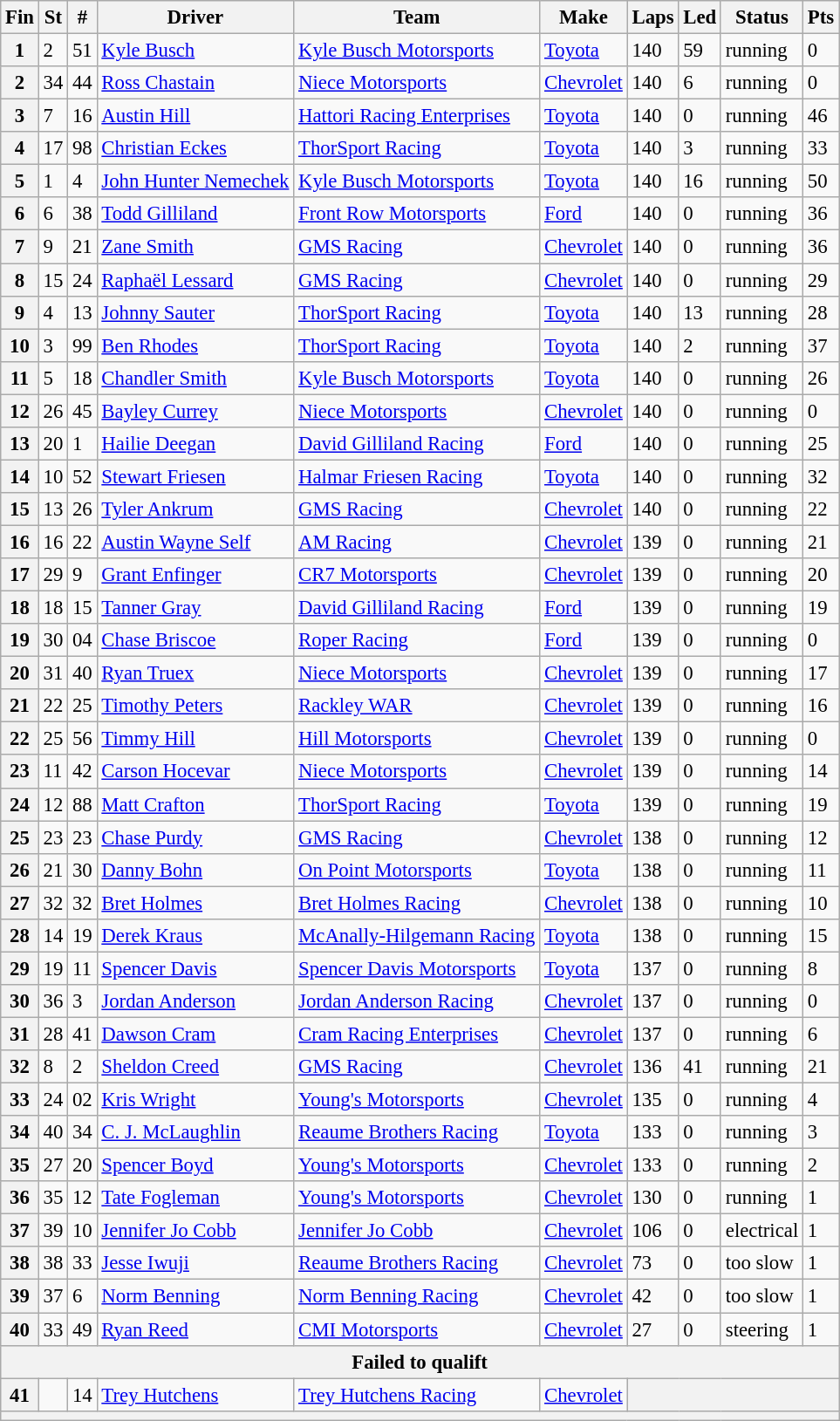<table class="wikitable" style="font-size: 95%;">
<tr>
<th>Fin</th>
<th>St</th>
<th>#</th>
<th>Driver</th>
<th>Team</th>
<th>Make</th>
<th>Laps</th>
<th>Led</th>
<th>Status</th>
<th>Pts</th>
</tr>
<tr>
<th>1</th>
<td>2</td>
<td>51</td>
<td><a href='#'>Kyle Busch</a></td>
<td><a href='#'>Kyle Busch Motorsports</a></td>
<td><a href='#'>Toyota</a></td>
<td>140</td>
<td>59</td>
<td>running</td>
<td>0</td>
</tr>
<tr>
<th>2</th>
<td>34</td>
<td>44</td>
<td><a href='#'>Ross Chastain</a></td>
<td><a href='#'>Niece Motorsports</a></td>
<td><a href='#'>Chevrolet</a></td>
<td>140</td>
<td>6</td>
<td>running</td>
<td>0</td>
</tr>
<tr>
<th>3</th>
<td>7</td>
<td>16</td>
<td><a href='#'>Austin Hill</a></td>
<td><a href='#'>Hattori Racing Enterprises</a></td>
<td><a href='#'>Toyota</a></td>
<td>140</td>
<td>0</td>
<td>running</td>
<td>46</td>
</tr>
<tr>
<th>4</th>
<td>17</td>
<td>98</td>
<td><a href='#'>Christian Eckes</a></td>
<td><a href='#'>ThorSport Racing</a></td>
<td><a href='#'>Toyota</a></td>
<td>140</td>
<td>3</td>
<td>running</td>
<td>33</td>
</tr>
<tr>
<th>5</th>
<td>1</td>
<td>4</td>
<td><a href='#'>John Hunter Nemechek</a></td>
<td><a href='#'>Kyle Busch Motorsports</a></td>
<td><a href='#'>Toyota</a></td>
<td>140</td>
<td>16</td>
<td>running</td>
<td>50</td>
</tr>
<tr>
<th>6</th>
<td>6</td>
<td>38</td>
<td><a href='#'>Todd Gilliland</a></td>
<td><a href='#'>Front Row Motorsports</a></td>
<td><a href='#'>Ford</a></td>
<td>140</td>
<td>0</td>
<td>running</td>
<td>36</td>
</tr>
<tr>
<th>7</th>
<td>9</td>
<td>21</td>
<td><a href='#'>Zane Smith</a></td>
<td><a href='#'>GMS Racing</a></td>
<td><a href='#'>Chevrolet</a></td>
<td>140</td>
<td>0</td>
<td>running</td>
<td>36</td>
</tr>
<tr>
<th>8</th>
<td>15</td>
<td>24</td>
<td><a href='#'>Raphaël Lessard</a></td>
<td><a href='#'>GMS Racing</a></td>
<td><a href='#'>Chevrolet</a></td>
<td>140</td>
<td>0</td>
<td>running</td>
<td>29</td>
</tr>
<tr>
<th>9</th>
<td>4</td>
<td>13</td>
<td><a href='#'>Johnny Sauter</a></td>
<td><a href='#'>ThorSport Racing</a></td>
<td><a href='#'>Toyota</a></td>
<td>140</td>
<td>13</td>
<td>running</td>
<td>28</td>
</tr>
<tr>
<th>10</th>
<td>3</td>
<td>99</td>
<td><a href='#'>Ben Rhodes</a></td>
<td><a href='#'>ThorSport Racing</a></td>
<td><a href='#'>Toyota</a></td>
<td>140</td>
<td>2</td>
<td>running</td>
<td>37</td>
</tr>
<tr>
<th>11</th>
<td>5</td>
<td>18</td>
<td><a href='#'>Chandler Smith</a></td>
<td><a href='#'>Kyle Busch Motorsports</a></td>
<td><a href='#'>Toyota</a></td>
<td>140</td>
<td>0</td>
<td>running</td>
<td>26</td>
</tr>
<tr>
<th>12</th>
<td>26</td>
<td>45</td>
<td><a href='#'>Bayley Currey</a></td>
<td><a href='#'>Niece Motorsports</a></td>
<td><a href='#'>Chevrolet</a></td>
<td>140</td>
<td>0</td>
<td>running</td>
<td>0</td>
</tr>
<tr>
<th>13</th>
<td>20</td>
<td>1</td>
<td><a href='#'>Hailie Deegan</a></td>
<td><a href='#'>David Gilliland Racing</a></td>
<td><a href='#'>Ford</a></td>
<td>140</td>
<td>0</td>
<td>running</td>
<td>25</td>
</tr>
<tr>
<th>14</th>
<td>10</td>
<td>52</td>
<td><a href='#'>Stewart Friesen</a></td>
<td><a href='#'>Halmar Friesen Racing</a></td>
<td><a href='#'>Toyota</a></td>
<td>140</td>
<td>0</td>
<td>running</td>
<td>32</td>
</tr>
<tr>
<th>15</th>
<td>13</td>
<td>26</td>
<td><a href='#'>Tyler Ankrum</a></td>
<td><a href='#'>GMS Racing</a></td>
<td><a href='#'>Chevrolet</a></td>
<td>140</td>
<td>0</td>
<td>running</td>
<td>22</td>
</tr>
<tr>
<th>16</th>
<td>16</td>
<td>22</td>
<td><a href='#'>Austin Wayne Self</a></td>
<td><a href='#'>AM Racing</a></td>
<td><a href='#'>Chevrolet</a></td>
<td>139</td>
<td>0</td>
<td>running</td>
<td>21</td>
</tr>
<tr>
<th>17</th>
<td>29</td>
<td>9</td>
<td><a href='#'>Grant Enfinger</a></td>
<td><a href='#'>CR7 Motorsports</a></td>
<td><a href='#'>Chevrolet</a></td>
<td>139</td>
<td>0</td>
<td>running</td>
<td>20</td>
</tr>
<tr>
<th>18</th>
<td>18</td>
<td>15</td>
<td><a href='#'>Tanner Gray</a></td>
<td><a href='#'>David Gilliland Racing</a></td>
<td><a href='#'>Ford</a></td>
<td>139</td>
<td>0</td>
<td>running</td>
<td>19</td>
</tr>
<tr>
<th>19</th>
<td>30</td>
<td>04</td>
<td><a href='#'>Chase Briscoe</a></td>
<td><a href='#'>Roper Racing</a></td>
<td><a href='#'>Ford</a></td>
<td>139</td>
<td>0</td>
<td>running</td>
<td>0</td>
</tr>
<tr>
<th>20</th>
<td>31</td>
<td>40</td>
<td><a href='#'>Ryan Truex</a></td>
<td><a href='#'>Niece Motorsports</a></td>
<td><a href='#'>Chevrolet</a></td>
<td>139</td>
<td>0</td>
<td>running</td>
<td>17</td>
</tr>
<tr>
<th>21</th>
<td>22</td>
<td>25</td>
<td><a href='#'>Timothy Peters</a></td>
<td><a href='#'>Rackley WAR</a></td>
<td><a href='#'>Chevrolet</a></td>
<td>139</td>
<td>0</td>
<td>running</td>
<td>16</td>
</tr>
<tr>
<th>22</th>
<td>25</td>
<td>56</td>
<td><a href='#'>Timmy Hill</a></td>
<td><a href='#'>Hill Motorsports</a></td>
<td><a href='#'>Chevrolet</a></td>
<td>139</td>
<td>0</td>
<td>running</td>
<td>0</td>
</tr>
<tr>
<th>23</th>
<td>11</td>
<td>42</td>
<td><a href='#'>Carson Hocevar</a></td>
<td><a href='#'>Niece Motorsports</a></td>
<td><a href='#'>Chevrolet</a></td>
<td>139</td>
<td>0</td>
<td>running</td>
<td>14</td>
</tr>
<tr>
<th>24</th>
<td>12</td>
<td>88</td>
<td><a href='#'>Matt Crafton</a></td>
<td><a href='#'>ThorSport Racing</a></td>
<td><a href='#'>Toyota</a></td>
<td>139</td>
<td>0</td>
<td>running</td>
<td>19</td>
</tr>
<tr>
<th>25</th>
<td>23</td>
<td>23</td>
<td><a href='#'>Chase Purdy</a></td>
<td><a href='#'>GMS Racing</a></td>
<td><a href='#'>Chevrolet</a></td>
<td>138</td>
<td>0</td>
<td>running</td>
<td>12</td>
</tr>
<tr>
<th>26</th>
<td>21</td>
<td>30</td>
<td><a href='#'>Danny Bohn</a></td>
<td><a href='#'>On Point Motorsports</a></td>
<td><a href='#'>Toyota</a></td>
<td>138</td>
<td>0</td>
<td>running</td>
<td>11</td>
</tr>
<tr>
<th>27</th>
<td>32</td>
<td>32</td>
<td><a href='#'>Bret Holmes</a></td>
<td><a href='#'>Bret Holmes Racing</a></td>
<td><a href='#'>Chevrolet</a></td>
<td>138</td>
<td>0</td>
<td>running</td>
<td>10</td>
</tr>
<tr>
<th>28</th>
<td>14</td>
<td>19</td>
<td><a href='#'>Derek Kraus</a></td>
<td><a href='#'>McAnally-Hilgemann Racing</a></td>
<td><a href='#'>Toyota</a></td>
<td>138</td>
<td>0</td>
<td>running</td>
<td>15</td>
</tr>
<tr>
<th>29</th>
<td>19</td>
<td>11</td>
<td><a href='#'>Spencer Davis</a></td>
<td><a href='#'>Spencer Davis Motorsports</a></td>
<td><a href='#'>Toyota</a></td>
<td>137</td>
<td>0</td>
<td>running</td>
<td>8</td>
</tr>
<tr>
<th>30</th>
<td>36</td>
<td>3</td>
<td><a href='#'>Jordan Anderson</a></td>
<td><a href='#'>Jordan Anderson Racing</a></td>
<td><a href='#'>Chevrolet</a></td>
<td>137</td>
<td>0</td>
<td>running</td>
<td>0</td>
</tr>
<tr>
<th>31</th>
<td>28</td>
<td>41</td>
<td><a href='#'>Dawson Cram</a></td>
<td><a href='#'>Cram Racing Enterprises</a></td>
<td><a href='#'>Chevrolet</a></td>
<td>137</td>
<td>0</td>
<td>running</td>
<td>6</td>
</tr>
<tr>
<th>32</th>
<td>8</td>
<td>2</td>
<td><a href='#'>Sheldon Creed</a></td>
<td><a href='#'>GMS Racing</a></td>
<td><a href='#'>Chevrolet</a></td>
<td>136</td>
<td>41</td>
<td>running</td>
<td>21</td>
</tr>
<tr>
<th>33</th>
<td>24</td>
<td>02</td>
<td><a href='#'>Kris Wright</a></td>
<td><a href='#'>Young's Motorsports</a></td>
<td><a href='#'>Chevrolet</a></td>
<td>135</td>
<td>0</td>
<td>running</td>
<td>4</td>
</tr>
<tr>
<th>34</th>
<td>40</td>
<td>34</td>
<td><a href='#'>C. J. McLaughlin</a></td>
<td><a href='#'>Reaume Brothers Racing</a></td>
<td><a href='#'>Toyota</a></td>
<td>133</td>
<td>0</td>
<td>running</td>
<td>3</td>
</tr>
<tr>
<th>35</th>
<td>27</td>
<td>20</td>
<td><a href='#'>Spencer Boyd</a></td>
<td><a href='#'>Young's Motorsports</a></td>
<td><a href='#'>Chevrolet</a></td>
<td>133</td>
<td>0</td>
<td>running</td>
<td>2</td>
</tr>
<tr>
<th>36</th>
<td>35</td>
<td>12</td>
<td><a href='#'>Tate Fogleman</a></td>
<td><a href='#'>Young's Motorsports</a></td>
<td><a href='#'>Chevrolet</a></td>
<td>130</td>
<td>0</td>
<td>running</td>
<td>1</td>
</tr>
<tr>
<th>37</th>
<td>39</td>
<td>10</td>
<td><a href='#'>Jennifer Jo Cobb</a></td>
<td><a href='#'>Jennifer Jo Cobb</a></td>
<td><a href='#'>Chevrolet</a></td>
<td>106</td>
<td>0</td>
<td>electrical</td>
<td>1</td>
</tr>
<tr>
<th>38</th>
<td>38</td>
<td>33</td>
<td><a href='#'>Jesse Iwuji</a></td>
<td><a href='#'>Reaume Brothers Racing</a></td>
<td><a href='#'>Chevrolet</a></td>
<td>73</td>
<td>0</td>
<td>too slow</td>
<td>1</td>
</tr>
<tr>
<th>39</th>
<td>37</td>
<td>6</td>
<td><a href='#'>Norm Benning</a></td>
<td><a href='#'>Norm Benning Racing</a></td>
<td><a href='#'>Chevrolet</a></td>
<td>42</td>
<td>0</td>
<td>too slow</td>
<td>1</td>
</tr>
<tr>
<th>40</th>
<td>33</td>
<td>49</td>
<td><a href='#'>Ryan Reed</a></td>
<td><a href='#'>CMI Motorsports</a></td>
<td><a href='#'>Chevrolet</a></td>
<td>27</td>
<td>0</td>
<td>steering</td>
<td>1</td>
</tr>
<tr>
<th colspan="10">Failed to qualift</th>
</tr>
<tr>
<th>41</th>
<td></td>
<td>14</td>
<td><a href='#'>Trey Hutchens</a></td>
<td><a href='#'>Trey Hutchens Racing</a></td>
<td><a href='#'>Chevrolet</a></td>
<th colspan="4"></th>
</tr>
<tr>
<th colspan="10"></th>
</tr>
</table>
